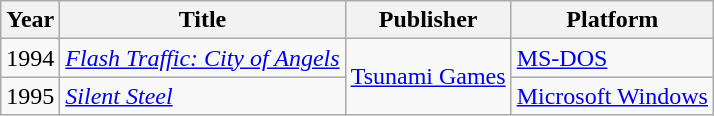<table class="wikitable sortable">
<tr>
<th>Year</th>
<th>Title</th>
<th class="unsortable">Publisher</th>
<th>Platform</th>
</tr>
<tr>
<td>1994</td>
<td><em><a href='#'>Flash Traffic: City of Angels</a></em></td>
<td rowspan="2"><a href='#'>Tsunami Games</a></td>
<td><a href='#'>MS-DOS</a></td>
</tr>
<tr>
<td>1995</td>
<td><em><a href='#'>Silent Steel</a></em></td>
<td><a href='#'>Microsoft Windows</a></td>
</tr>
</table>
